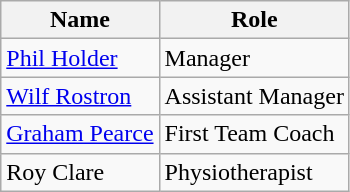<table class="wikitable">
<tr>
<th>Name</th>
<th>Role</th>
</tr>
<tr>
<td> <a href='#'>Phil Holder</a></td>
<td>Manager</td>
</tr>
<tr>
<td> <a href='#'>Wilf Rostron</a></td>
<td>Assistant Manager</td>
</tr>
<tr>
<td> <a href='#'>Graham Pearce</a></td>
<td>First Team Coach</td>
</tr>
<tr>
<td> Roy Clare</td>
<td>Physiotherapist</td>
</tr>
</table>
